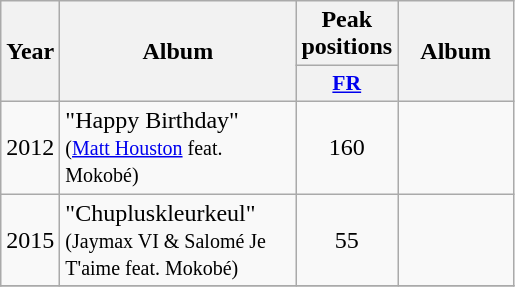<table class="wikitable">
<tr>
<th align="center" rowspan="2" width="10">Year</th>
<th align="center" rowspan="2" width="150">Album</th>
<th align="center" colspan="1" width="20">Peak positions</th>
<th align="center" rowspan="2" width="70">Album</th>
</tr>
<tr>
<th scope="col" style="width:3em;font-size:90%;"><a href='#'>FR</a><br></th>
</tr>
<tr>
<td style="text-align:center;">2012</td>
<td>"Happy Birthday" <br><small>(<a href='#'>Matt Houston</a> feat. Mokobé)</small></td>
<td style="text-align:center;">160</td>
<td style="text-align:center;"></td>
</tr>
<tr>
<td style="text-align:center;">2015</td>
<td>"Chupluskleurkeul" <br><small>(Jaymax VI & Salomé Je T'aime feat. Mokobé)</small></td>
<td style="text-align:center;">55</td>
<td style="text-align:center;"></td>
</tr>
<tr>
</tr>
</table>
